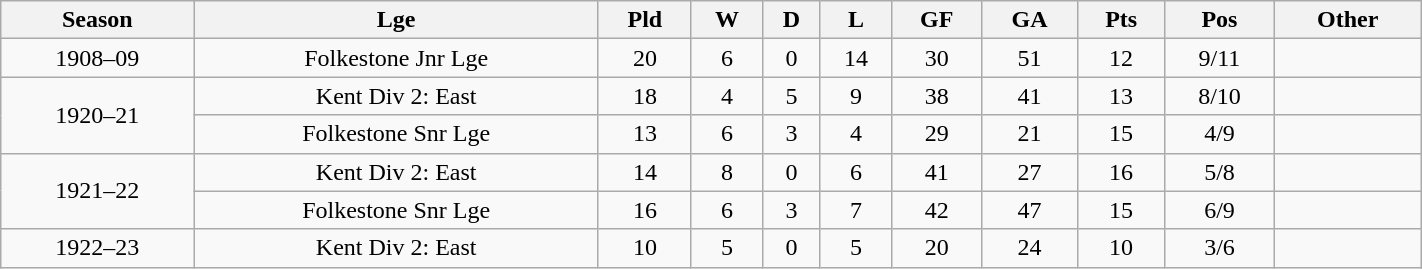<table class="wikitable" style="width:75%; align:center; text-align:center">
<tr>
<th>Season</th>
<th>Lge</th>
<th>Pld</th>
<th>W</th>
<th>D</th>
<th>L</th>
<th>GF</th>
<th>GA</th>
<th>Pts</th>
<th>Pos</th>
<th>Other</th>
</tr>
<tr>
<td>1908–09</td>
<td>Folkestone Jnr Lge</td>
<td>20</td>
<td>6</td>
<td>0</td>
<td>14</td>
<td>30</td>
<td>51</td>
<td>12</td>
<td>9/11</td>
<td></td>
</tr>
<tr>
<td rowspan="2">1920–21</td>
<td>Kent Div 2: East</td>
<td>18</td>
<td>4</td>
<td>5</td>
<td>9</td>
<td>38</td>
<td>41</td>
<td>13</td>
<td>8/10</td>
<td></td>
</tr>
<tr>
<td>Folkestone Snr Lge</td>
<td>13</td>
<td>6</td>
<td>3</td>
<td>4</td>
<td>29</td>
<td>21</td>
<td>15</td>
<td>4/9</td>
<td></td>
</tr>
<tr>
<td rowspan="2">1921–22</td>
<td>Kent Div 2: East</td>
<td>14</td>
<td>8</td>
<td>0</td>
<td>6</td>
<td>41</td>
<td>27</td>
<td>16</td>
<td>5/8</td>
<td></td>
</tr>
<tr>
<td>Folkestone Snr Lge</td>
<td>16</td>
<td>6</td>
<td>3</td>
<td>7</td>
<td>42</td>
<td>47</td>
<td>15</td>
<td>6/9</td>
<td></td>
</tr>
<tr>
<td>1922–23</td>
<td>Kent Div 2: East</td>
<td>10</td>
<td>5</td>
<td>0</td>
<td>5</td>
<td>20</td>
<td>24</td>
<td>10</td>
<td>3/6</td>
<td></td>
</tr>
</table>
